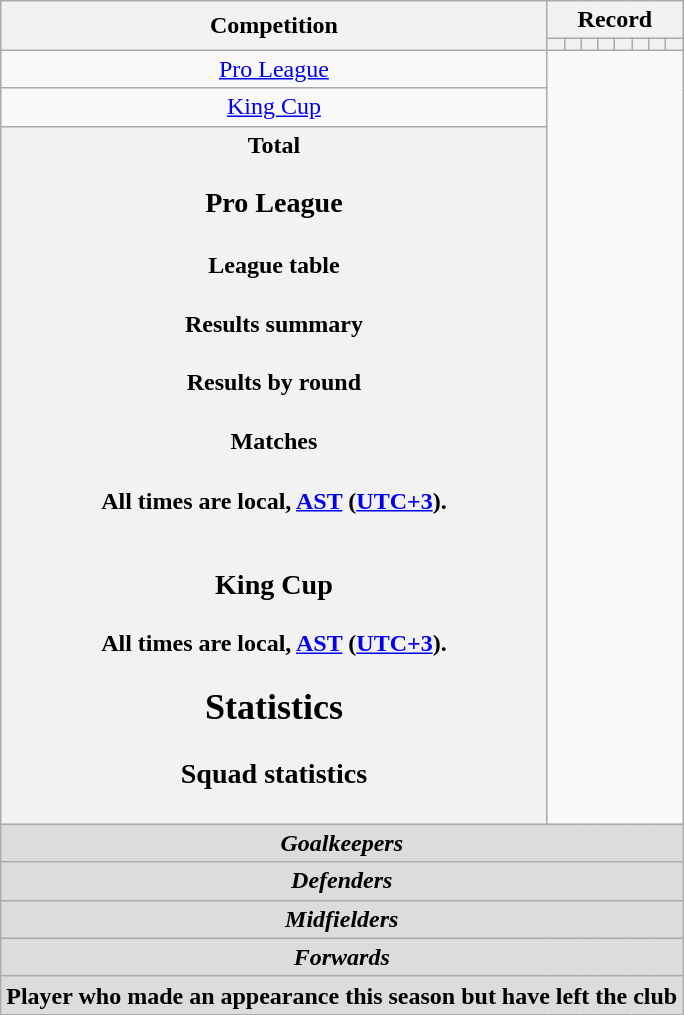<table class="wikitable" style="text-align: center">
<tr>
<th rowspan=2>Competition</th>
<th colspan=8>Record</th>
</tr>
<tr>
<th></th>
<th></th>
<th></th>
<th></th>
<th></th>
<th></th>
<th></th>
<th></th>
</tr>
<tr>
<td><a href='#'>Pro League</a><br></td>
</tr>
<tr>
<td><a href='#'>King Cup</a><br></td>
</tr>
<tr>
<th>Total<br>
<h3>Pro League</h3><h4>League table</h4><h4>Results summary</h4>
<h4>Results by round</h4><h4>Matches</h4>All times are local, <a href='#'>AST</a> (<a href='#'>UTC+3</a>).<br>


<br>





























<h3>King Cup</h3>
All times are local, <a href='#'>AST</a> (<a href='#'>UTC+3</a>).<br>

<h2>Statistics</h2><h3>Squad statistics</h3></th>
</tr>
<tr>
<th colspan=14 style=background:#dcdcdc; text-align:center><em>Goalkeepers</em><br>

</th>
</tr>
<tr>
<th colspan=14 style=background:#dcdcdc; text-align:center><em>Defenders</em><br>







</th>
</tr>
<tr>
<th colspan=14 style=background:#dcdcdc; text-align:center><em>Midfielders</em><br>










</th>
</tr>
<tr>
<th colspan=14 style=background:#dcdcdc; text-align:center><em>Forwards</em><br>

</th>
</tr>
<tr>
<th colspan=14 style=background:#dcdcdc; text-align:center>Player who made an appearance this season but have left the club<br></th>
</tr>
</table>
